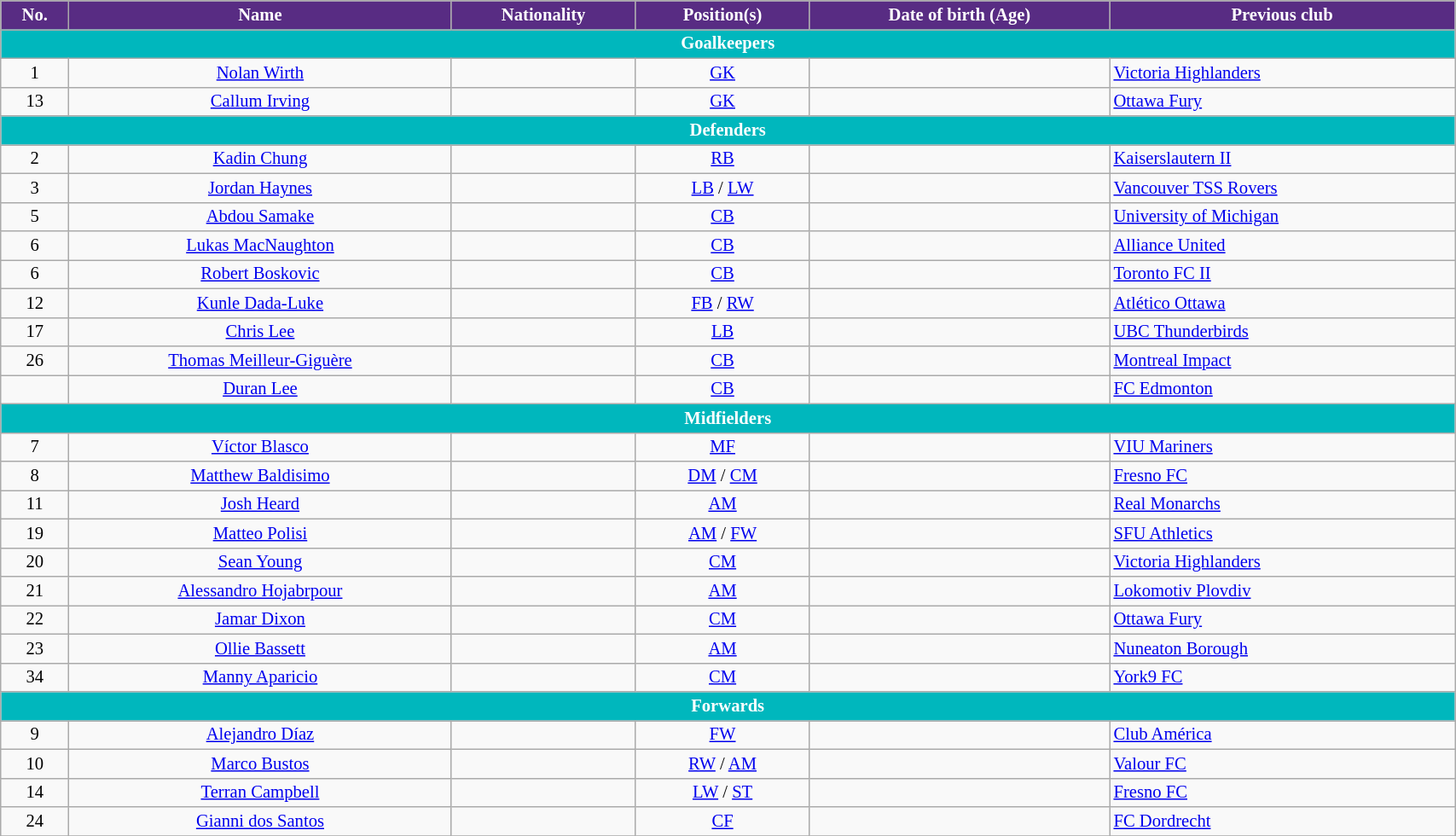<table class="wikitable" style="text-align:center; font-size:86%; width:90%;">
<tr>
<th style="background:#582c83; color:white; text-align:center;">No.</th>
<th style="background:#582c83; color:white; text-align:center;">Name</th>
<th style="background:#582c83; color:white; text-align:center;">Nationality</th>
<th style="background:#582c83; color:white; text-align:center;">Position(s)</th>
<th style="background:#582c83; color:white; text-align:center;">Date of birth (Age)</th>
<th style="background:#582c83; color:white; text-align:center;">Previous club</th>
</tr>
<tr>
<th colspan="7" style="background:#00b7bd; color:white; text-align:center;">Goalkeepers</th>
</tr>
<tr>
<td>1</td>
<td><a href='#'>Nolan Wirth</a></td>
<td></td>
<td><a href='#'>GK</a></td>
<td></td>
<td align="left"> <a href='#'>Victoria Highlanders</a></td>
</tr>
<tr>
<td>13</td>
<td><a href='#'>Callum Irving</a></td>
<td></td>
<td><a href='#'>GK</a></td>
<td></td>
<td align="left"> <a href='#'>Ottawa Fury</a></td>
</tr>
<tr>
<th colspan="7" style="background:#00b7bd; color:white; text-align:center;">Defenders</th>
</tr>
<tr>
<td>2</td>
<td><a href='#'>Kadin Chung</a></td>
<td></td>
<td><a href='#'>RB</a></td>
<td></td>
<td align="left"> <a href='#'>Kaiserslautern II</a></td>
</tr>
<tr>
<td>3</td>
<td><a href='#'>Jordan Haynes</a></td>
<td></td>
<td><a href='#'>LB</a> / <a href='#'>LW</a></td>
<td></td>
<td align="left"> <a href='#'>Vancouver TSS Rovers</a></td>
</tr>
<tr>
<td>5</td>
<td><a href='#'>Abdou Samake</a></td>
<td></td>
<td><a href='#'>CB</a></td>
<td></td>
<td align="left"> <a href='#'>University of Michigan</a></td>
</tr>
<tr>
<td>6</td>
<td><a href='#'>Lukas MacNaughton</a></td>
<td></td>
<td><a href='#'>CB</a></td>
<td></td>
<td align="left"> <a href='#'>Alliance United</a></td>
</tr>
<tr>
<td>6</td>
<td><a href='#'>Robert Boskovic</a></td>
<td></td>
<td><a href='#'>CB</a></td>
<td></td>
<td align="left"> <a href='#'>Toronto FC II</a></td>
</tr>
<tr>
<td>12</td>
<td><a href='#'>Kunle Dada-Luke</a></td>
<td></td>
<td><a href='#'>FB</a> / <a href='#'>RW</a></td>
<td></td>
<td align="left"> <a href='#'>Atlético Ottawa</a></td>
</tr>
<tr>
<td>17</td>
<td><a href='#'>Chris Lee</a></td>
<td></td>
<td><a href='#'>LB</a></td>
<td></td>
<td align="left"> <a href='#'>UBC Thunderbirds</a></td>
</tr>
<tr>
<td>26</td>
<td><a href='#'>Thomas Meilleur-Giguère</a></td>
<td></td>
<td><a href='#'>CB</a></td>
<td></td>
<td align="left"> <a href='#'>Montreal Impact</a></td>
</tr>
<tr>
<td></td>
<td><a href='#'>Duran Lee</a></td>
<td></td>
<td><a href='#'>CB</a></td>
<td></td>
<td align="left"> <a href='#'>FC Edmonton</a></td>
</tr>
<tr>
<th colspan="7" style="background:#00b7bd; color:white; text-align:center;">Midfielders</th>
</tr>
<tr>
<td>7</td>
<td><a href='#'>Víctor Blasco</a></td>
<td></td>
<td><a href='#'>MF</a></td>
<td></td>
<td align="left"> <a href='#'>VIU Mariners</a></td>
</tr>
<tr>
<td>8</td>
<td><a href='#'>Matthew Baldisimo</a></td>
<td></td>
<td><a href='#'>DM</a> / <a href='#'>CM</a></td>
<td></td>
<td align="left"> <a href='#'>Fresno FC</a></td>
</tr>
<tr>
<td>11</td>
<td><a href='#'>Josh Heard</a></td>
<td></td>
<td><a href='#'>AM</a></td>
<td></td>
<td align="left"> <a href='#'>Real Monarchs</a></td>
</tr>
<tr>
<td>19</td>
<td><a href='#'>Matteo Polisi</a></td>
<td></td>
<td><a href='#'>AM</a> / <a href='#'>FW</a></td>
<td></td>
<td align="left"> <a href='#'>SFU Athletics</a></td>
</tr>
<tr>
<td>20</td>
<td><a href='#'>Sean Young</a></td>
<td></td>
<td><a href='#'>CM</a></td>
<td></td>
<td align="left"> <a href='#'>Victoria Highlanders</a></td>
</tr>
<tr>
<td>21</td>
<td><a href='#'>Alessandro Hojabrpour</a></td>
<td></td>
<td><a href='#'>AM</a></td>
<td></td>
<td align="left"> <a href='#'>Lokomotiv Plovdiv</a></td>
</tr>
<tr>
<td>22</td>
<td><a href='#'>Jamar Dixon</a></td>
<td></td>
<td><a href='#'>CM</a></td>
<td></td>
<td align="left"> <a href='#'>Ottawa Fury</a></td>
</tr>
<tr>
<td>23</td>
<td><a href='#'>Ollie Bassett</a></td>
<td></td>
<td><a href='#'>AM</a></td>
<td></td>
<td align="left"> <a href='#'>Nuneaton Borough</a></td>
</tr>
<tr>
<td>34</td>
<td><a href='#'>Manny Aparicio</a></td>
<td></td>
<td><a href='#'>CM</a></td>
<td></td>
<td align="left"> <a href='#'>York9 FC</a></td>
</tr>
<tr>
<th colspan="7" style="background:#00b7bd; color:white; text-align:center;">Forwards</th>
</tr>
<tr>
<td>9</td>
<td><a href='#'>Alejandro Díaz</a></td>
<td></td>
<td><a href='#'>FW</a></td>
<td></td>
<td align="left"> <a href='#'>Club América</a></td>
</tr>
<tr>
<td>10</td>
<td><a href='#'>Marco Bustos</a></td>
<td></td>
<td><a href='#'>RW</a> / <a href='#'>AM</a></td>
<td></td>
<td align="left"> <a href='#'>Valour FC</a></td>
</tr>
<tr>
<td>14</td>
<td><a href='#'>Terran Campbell</a></td>
<td></td>
<td><a href='#'>LW</a> / <a href='#'>ST</a></td>
<td></td>
<td align="left"> <a href='#'>Fresno FC</a></td>
</tr>
<tr>
<td>24</td>
<td><a href='#'>Gianni dos Santos</a></td>
<td></td>
<td><a href='#'>CF</a></td>
<td></td>
<td align="left"> <a href='#'>FC Dordrecht</a></td>
</tr>
<tr>
</tr>
</table>
